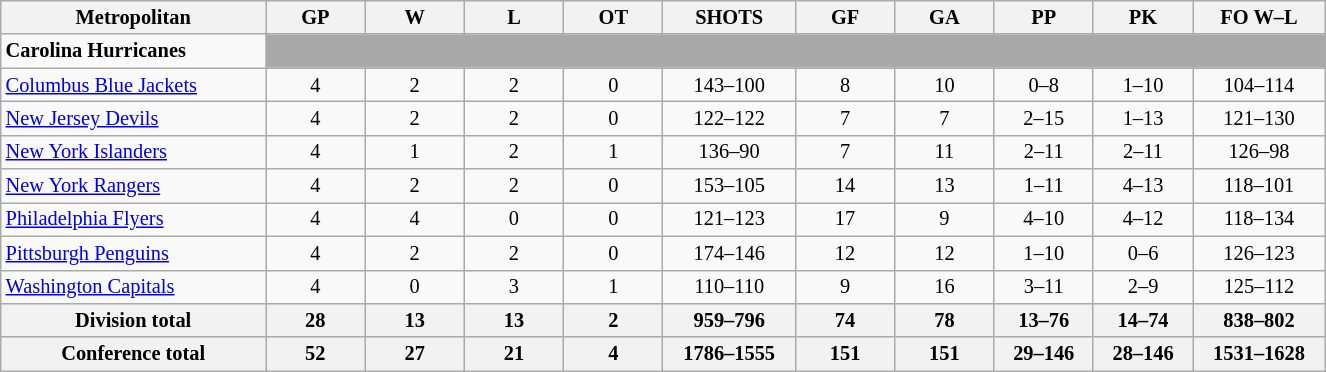<table class="wikitable" style="text-align:center; width:65em; font-size:85%;">
<tr>
<th width="20%">Metropolitan</th>
<th width="7.5%">GP</th>
<th width="7.5%">W</th>
<th width="7.5%">L</th>
<th width="7.5%">OT</th>
<th width="10%">SHOTS</th>
<th width="7.5%">GF</th>
<th width="7.5%">GA</th>
<th width="7.5%">PP</th>
<th width="7.5%">PK</th>
<th width="10%">FO W–L</th>
</tr>
<tr>
<td align=left><strong>Carolina Hurricanes</strong></td>
<td style="background:darkgray;" colspan=10></td>
</tr>
<tr>
<td align=left><a href='#'>Columbus Blue Jackets</a></td>
<td>4</td>
<td>2</td>
<td>2</td>
<td>0</td>
<td>143–100</td>
<td>8</td>
<td>10</td>
<td>0–8</td>
<td>1–10</td>
<td>104–114</td>
</tr>
<tr>
<td align=left><a href='#'>New Jersey Devils</a></td>
<td>4</td>
<td>2</td>
<td>2</td>
<td>0</td>
<td>122–122</td>
<td>7</td>
<td>7</td>
<td>2–15</td>
<td>1–13</td>
<td>121–130</td>
</tr>
<tr>
<td align=left><a href='#'>New York Islanders</a></td>
<td>4</td>
<td>1</td>
<td>2</td>
<td>1</td>
<td>136–90</td>
<td>7</td>
<td>11</td>
<td>2–11</td>
<td>2–11</td>
<td>126–98</td>
</tr>
<tr>
<td align=left><a href='#'>New York Rangers</a></td>
<td>4</td>
<td>2</td>
<td>2</td>
<td>0</td>
<td>153–105</td>
<td>14</td>
<td>13</td>
<td>1–11</td>
<td>4–13</td>
<td>118–101</td>
</tr>
<tr>
<td align=left><a href='#'>Philadelphia Flyers</a></td>
<td>4</td>
<td>4</td>
<td>0</td>
<td>0</td>
<td>121–123</td>
<td>17</td>
<td>9</td>
<td>4–10</td>
<td>4–12</td>
<td>118–134</td>
</tr>
<tr>
<td align=left><a href='#'>Pittsburgh Penguins</a></td>
<td>4</td>
<td>2</td>
<td>2</td>
<td>0</td>
<td>174–146</td>
<td>12</td>
<td>12</td>
<td>1–10</td>
<td>0–6</td>
<td>126–123</td>
</tr>
<tr>
<td align=left><a href='#'>Washington Capitals</a></td>
<td>4</td>
<td>0</td>
<td>3</td>
<td>1</td>
<td>110–110</td>
<td>9</td>
<td>16</td>
<td>3–11</td>
<td>2–9</td>
<td>125–112</td>
</tr>
<tr>
<th>Division total</th>
<th>28</th>
<th>13</th>
<th>13</th>
<th>2</th>
<th>959–796</th>
<th>74</th>
<th>78</th>
<th>13–76</th>
<th>14–74</th>
<th>838–802</th>
</tr>
<tr>
<th>Conference total</th>
<th>52</th>
<th>27</th>
<th>21</th>
<th>4</th>
<th>1786–1555</th>
<th>151</th>
<th>151</th>
<th>29–146</th>
<th>28–146</th>
<th>1531–1628</th>
</tr>
</table>
